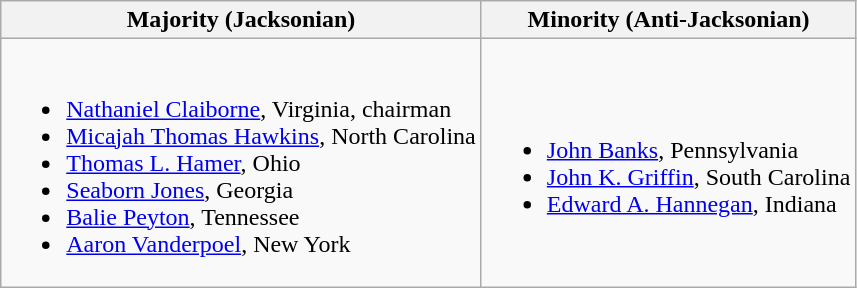<table class=wikitable>
<tr>
<th>Majority (Jacksonian)</th>
<th>Minority (Anti-Jacksonian)</th>
</tr>
<tr>
<td><br><ul><li><a href='#'>Nathaniel Claiborne</a>, Virginia, chairman</li><li><a href='#'>Micajah Thomas Hawkins</a>, North Carolina</li><li><a href='#'>Thomas L. Hamer</a>, Ohio</li><li><a href='#'>Seaborn Jones</a>, Georgia</li><li><a href='#'>Balie Peyton</a>, Tennessee</li><li><a href='#'>Aaron Vanderpoel</a>, New York</li></ul></td>
<td><br><ul><li><span><a href='#'>John Banks</a>, Pennsylvania</span></li><li><span><a href='#'>John K. Griffin</a>, South Carolina</span></li><li><a href='#'>Edward A. Hannegan</a>, Indiana</li></ul></td>
</tr>
</table>
